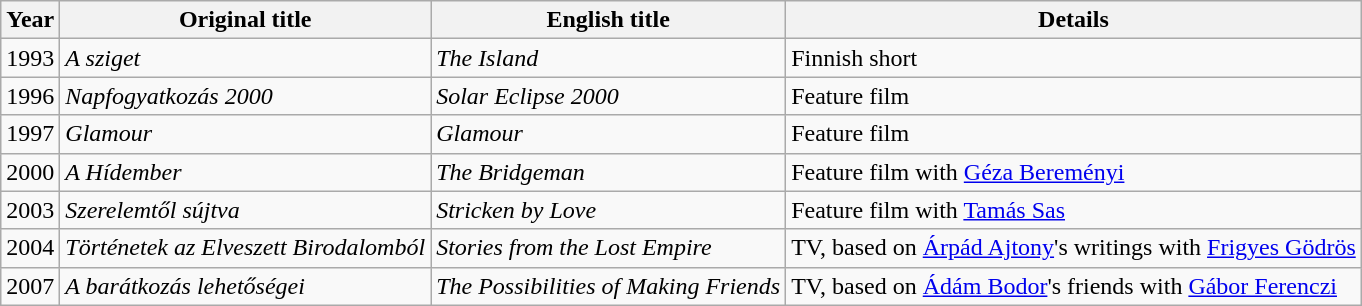<table class="wikitable" style="text-align:left">
<tr>
<th>Year</th>
<th>Original title</th>
<th>English title</th>
<th>Details</th>
</tr>
<tr>
<td>1993</td>
<td><em>A sziget</em></td>
<td><em>The Island</em></td>
<td>Finnish short</td>
</tr>
<tr>
<td>1996</td>
<td><em>Napfogyatkozás 2000</em></td>
<td><em> Solar Eclipse 2000</em></td>
<td>Feature film</td>
</tr>
<tr>
<td>1997</td>
<td><em>Glamour</em></td>
<td><em>Glamour</em></td>
<td>Feature film</td>
</tr>
<tr>
<td>2000</td>
<td><em>A Hídember</em></td>
<td><em>The Bridgeman</em></td>
<td>Feature film with <a href='#'>Géza Bereményi</a></td>
</tr>
<tr>
<td>2003</td>
<td><em>Szerelemtől sújtva</em></td>
<td><em>Stricken by Love</em></td>
<td>Feature film with <a href='#'>Tamás Sas</a></td>
</tr>
<tr>
<td>2004</td>
<td><em>Történetek az Elveszett Birodalomból</em></td>
<td><em>Stories from the Lost Empire</em></td>
<td>TV, based on <a href='#'>Árpád Ajtony</a>'s writings with <a href='#'>Frigyes Gödrös</a></td>
</tr>
<tr>
<td>2007</td>
<td><em>A barátkozás lehetőségei</em></td>
<td><em>The Possibilities of Making Friends</em></td>
<td>TV, based on <a href='#'>Ádám Bodor</a>'s friends with <a href='#'>Gábor Ferenczi</a></td>
</tr>
</table>
